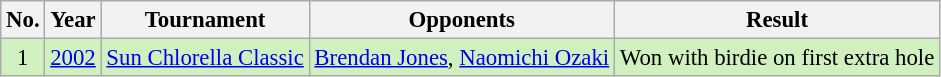<table class="wikitable" style="font-size:95%;">
<tr>
<th>No.</th>
<th>Year</th>
<th>Tournament</th>
<th>Opponents</th>
<th>Result</th>
</tr>
<tr style="background:#D0F0C0;">
<td align=center>1</td>
<td><a href='#'>2002</a></td>
<td><a href='#'>Sun Chlorella Classic</a></td>
<td> <a href='#'>Brendan Jones</a>,  <a href='#'>Naomichi Ozaki</a></td>
<td>Won with birdie on first extra hole</td>
</tr>
</table>
